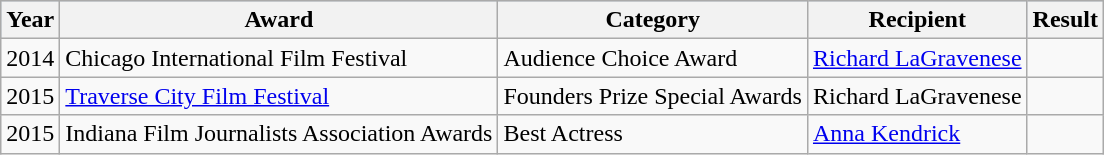<table class="wikitable">
<tr style="background:#b0c4de; text-align:center;">
<th>Year</th>
<th>Award</th>
<th>Category</th>
<th>Recipient</th>
<th>Result</th>
</tr>
<tr>
<td>2014</td>
<td>Chicago International Film Festival</td>
<td>Audience Choice Award</td>
<td><a href='#'>Richard LaGravenese</a></td>
<td></td>
</tr>
<tr>
<td>2015</td>
<td><a href='#'>Traverse City Film Festival</a></td>
<td>Founders Prize Special Awards</td>
<td>Richard LaGravenese</td>
<td></td>
</tr>
<tr>
<td>2015</td>
<td>Indiana Film Journalists Association Awards</td>
<td>Best Actress</td>
<td><a href='#'>Anna Kendrick</a></td>
<td></td>
</tr>
</table>
